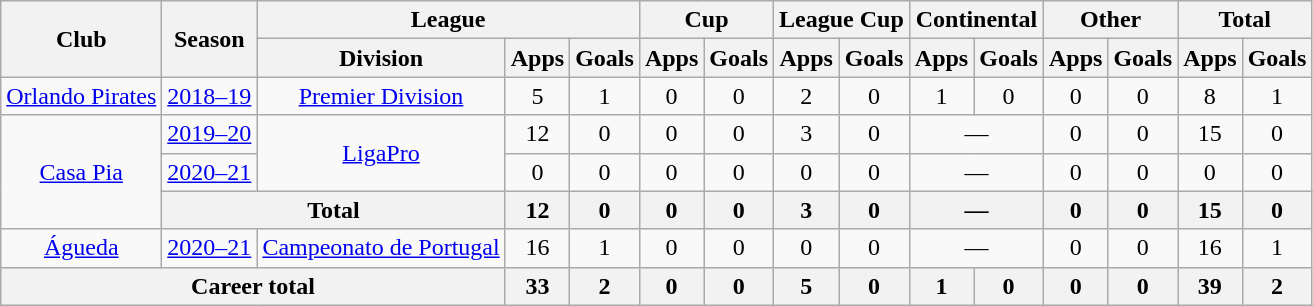<table class="wikitable" style="text-align:center">
<tr>
<th rowspan="2">Club</th>
<th rowspan="2">Season</th>
<th colspan="3">League</th>
<th colspan="2">Cup</th>
<th colspan="2">League Cup</th>
<th colspan="2">Continental</th>
<th colspan="2">Other</th>
<th colspan="2">Total</th>
</tr>
<tr>
<th>Division</th>
<th>Apps</th>
<th>Goals</th>
<th>Apps</th>
<th>Goals</th>
<th>Apps</th>
<th>Goals</th>
<th>Apps</th>
<th>Goals</th>
<th>Apps</th>
<th>Goals</th>
<th>Apps</th>
<th>Goals</th>
</tr>
<tr>
<td rowspan="1"><a href='#'>Orlando Pirates</a></td>
<td><a href='#'>2018–19</a></td>
<td rowspan="1"><a href='#'>Premier Division</a></td>
<td>5</td>
<td>1</td>
<td>0</td>
<td>0</td>
<td>2</td>
<td>0</td>
<td>1</td>
<td>0</td>
<td>0</td>
<td>0</td>
<td>8</td>
<td>1</td>
</tr>
<tr>
<td rowspan="3"><a href='#'>Casa Pia</a></td>
<td><a href='#'>2019–20</a></td>
<td rowspan="2"><a href='#'>LigaPro</a></td>
<td>12</td>
<td>0</td>
<td>0</td>
<td>0</td>
<td>3</td>
<td>0</td>
<td colspan="2">—</td>
<td>0</td>
<td>0</td>
<td>15</td>
<td>0</td>
</tr>
<tr>
<td><a href='#'>2020–21</a></td>
<td>0</td>
<td>0</td>
<td>0</td>
<td>0</td>
<td>0</td>
<td>0</td>
<td colspan="2">—</td>
<td>0</td>
<td>0</td>
<td>0</td>
<td>0</td>
</tr>
<tr>
<th colspan="2">Total</th>
<th>12</th>
<th>0</th>
<th>0</th>
<th>0</th>
<th>3</th>
<th>0</th>
<th colspan="2">—</th>
<th>0</th>
<th>0</th>
<th>15</th>
<th>0</th>
</tr>
<tr>
<td rowspan="1"><a href='#'>Águeda</a></td>
<td><a href='#'>2020–21</a></td>
<td rowspan="1"><a href='#'>Campeonato de Portugal</a></td>
<td>16</td>
<td>1</td>
<td>0</td>
<td>0</td>
<td>0</td>
<td>0</td>
<td colspan="2">—</td>
<td>0</td>
<td>0</td>
<td>16</td>
<td>1</td>
</tr>
<tr>
<th colspan="3">Career total</th>
<th>33</th>
<th>2</th>
<th>0</th>
<th>0</th>
<th>5</th>
<th>0</th>
<th>1</th>
<th>0</th>
<th>0</th>
<th>0</th>
<th>39</th>
<th>2</th>
</tr>
</table>
